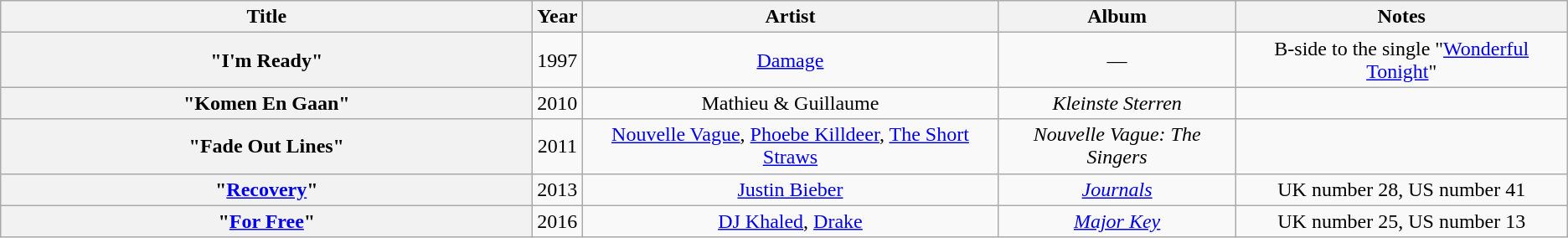<table class="wikitable sortable plainrowheaders" style="text-align:center;">
<tr>
<th scope="col" style="width:26em;" class="unsortable">Title</th>
<th scope="col" style="width:1em;" class="unsortable">Year</th>
<th scope="col" class="unsortable">Artist</th>
<th scope="col" class="unsortable">Album</th>
<th scope="col" class="unsortable">Notes</th>
</tr>
<tr>
<th scope="row">"I'm Ready"</th>
<td>1997</td>
<td><a href='#'>Damage</a></td>
<td>—</td>
<td>B-side to the single "<a href='#'>Wonderful Tonight</a>"</td>
</tr>
<tr>
<th scope="row">"Komen En Gaan"</th>
<td>2010</td>
<td>Mathieu & Guillaume</td>
<td><em>Kleinste Sterren</em></td>
<td></td>
</tr>
<tr>
<th scope="row">"Fade Out Lines"</th>
<td>2011</td>
<td><a href='#'>Nouvelle Vague</a>, <a href='#'>Phoebe Killdeer</a>, <a href='#'>The Short Straws</a></td>
<td><em>Nouvelle Vague: The Singers</em></td>
<td></td>
</tr>
<tr>
<th scope="row">"<a href='#'>Recovery</a>"</th>
<td>2013</td>
<td><a href='#'>Justin Bieber</a></td>
<td><em><a href='#'>Journals</a></em></td>
<td>UK number 28, US number 41</td>
</tr>
<tr>
<th scope="row">"<a href='#'>For Free</a>"</th>
<td>2016</td>
<td><a href='#'>DJ Khaled</a>, <a href='#'>Drake</a></td>
<td><em><a href='#'>Major Key</a></em></td>
<td>UK number 25, US number 13</td>
</tr>
</table>
